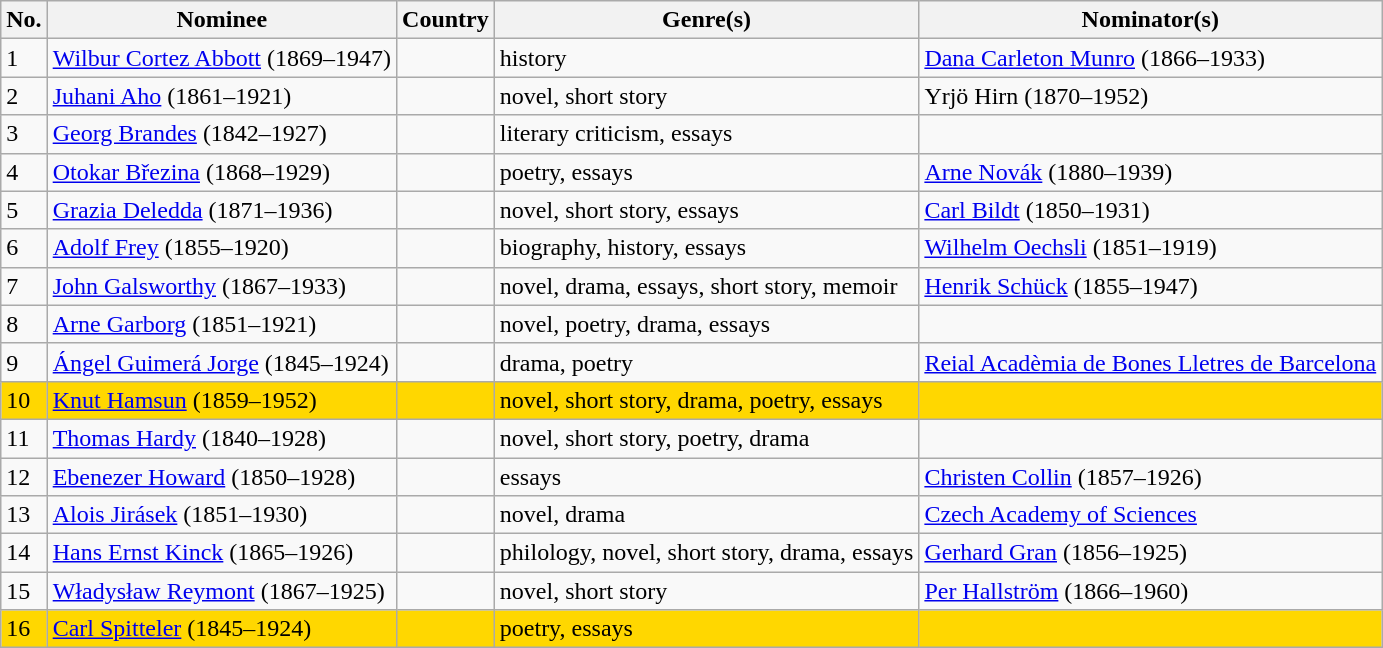<table class="sortable wikitable mw-collapsible">
<tr>
<th scope=col>No.</th>
<th scope=col>Nominee</th>
<th scope=col>Country</th>
<th scope=col>Genre(s)</th>
<th scope=col>Nominator(s)</th>
</tr>
<tr>
<td>1</td>
<td><a href='#'>Wilbur Cortez Abbott</a> (1869–1947)</td>
<td></td>
<td>history</td>
<td><a href='#'>Dana Carleton Munro</a> (1866–1933)</td>
</tr>
<tr>
<td>2</td>
<td><a href='#'>Juhani Aho</a> (1861–1921)</td>
<td></td>
<td>novel, short story</td>
<td>Yrjö Hirn (1870–1952)</td>
</tr>
<tr>
<td>3</td>
<td><a href='#'>Georg Brandes</a> (1842–1927)</td>
<td></td>
<td>literary criticism, essays</td>
<td></td>
</tr>
<tr>
<td>4</td>
<td><a href='#'>Otokar Březina</a> (1868–1929)</td>
<td></td>
<td>poetry, essays</td>
<td><a href='#'>Arne Novák</a> (1880–1939)</td>
</tr>
<tr>
<td>5</td>
<td><a href='#'>Grazia Deledda</a> (1871–1936)</td>
<td></td>
<td>novel, short story, essays</td>
<td><a href='#'>Carl Bildt</a> (1850–1931)</td>
</tr>
<tr>
<td>6</td>
<td><a href='#'>Adolf Frey</a> (1855–1920)</td>
<td></td>
<td>biography, history, essays</td>
<td><a href='#'>Wilhelm Oechsli</a> (1851–1919)</td>
</tr>
<tr>
<td>7</td>
<td><a href='#'>John Galsworthy</a> (1867–1933)</td>
<td></td>
<td>novel, drama, essays, short story, memoir</td>
<td><a href='#'>Henrik Schück</a> (1855–1947)</td>
</tr>
<tr>
<td>8</td>
<td><a href='#'>Arne Garborg</a> (1851–1921)</td>
<td></td>
<td>novel, poetry, drama, essays</td>
<td></td>
</tr>
<tr>
<td>9</td>
<td><a href='#'>Ángel Guimerá Jorge</a> (1845–1924)</td>
<td></td>
<td>drama, poetry</td>
<td><a href='#'>Reial Acadèmia de Bones Lletres de Barcelona</a></td>
</tr>
<tr>
<td style="background:gold;white-space:nowrap">10</td>
<td style="background:gold;white-space:nowrap"><a href='#'>Knut Hamsun</a> (1859–1952)</td>
<td style="background:gold;white-space:nowrap"></td>
<td style="background:gold;white-space:nowrap">novel, short story, drama, poetry, essays</td>
<td style="background:gold;white-space:nowrap"></td>
</tr>
<tr>
<td>11</td>
<td><a href='#'>Thomas Hardy</a> (1840–1928)</td>
<td></td>
<td>novel, short story, poetry, drama</td>
<td></td>
</tr>
<tr>
<td>12</td>
<td><a href='#'>Ebenezer Howard</a> (1850–1928)</td>
<td></td>
<td>essays</td>
<td><a href='#'>Christen Collin</a> (1857–1926)</td>
</tr>
<tr>
<td>13</td>
<td><a href='#'>Alois Jirásek</a> (1851–1930)</td>
<td></td>
<td>novel, drama</td>
<td><a href='#'>Czech Academy of Sciences</a></td>
</tr>
<tr>
<td>14</td>
<td><a href='#'>Hans Ernst Kinck</a> (1865–1926)</td>
<td></td>
<td>philology, novel, short story, drama, essays</td>
<td><a href='#'>Gerhard Gran</a> (1856–1925)</td>
</tr>
<tr>
<td>15</td>
<td><a href='#'>Władysław Reymont</a> (1867–1925)</td>
<td></td>
<td>novel, short story</td>
<td><a href='#'>Per Hallström</a> (1866–1960)</td>
</tr>
<tr>
<td style="background:gold;white-space:nowrap">16</td>
<td style="background:gold;white-space:nowrap"><a href='#'>Carl Spitteler</a> (1845–1924)</td>
<td style="background:gold;white-space:nowrap"></td>
<td style="background:gold;white-space:nowrap">poetry, essays</td>
<td style="background:gold;white-space:nowrap"></td>
</tr>
</table>
